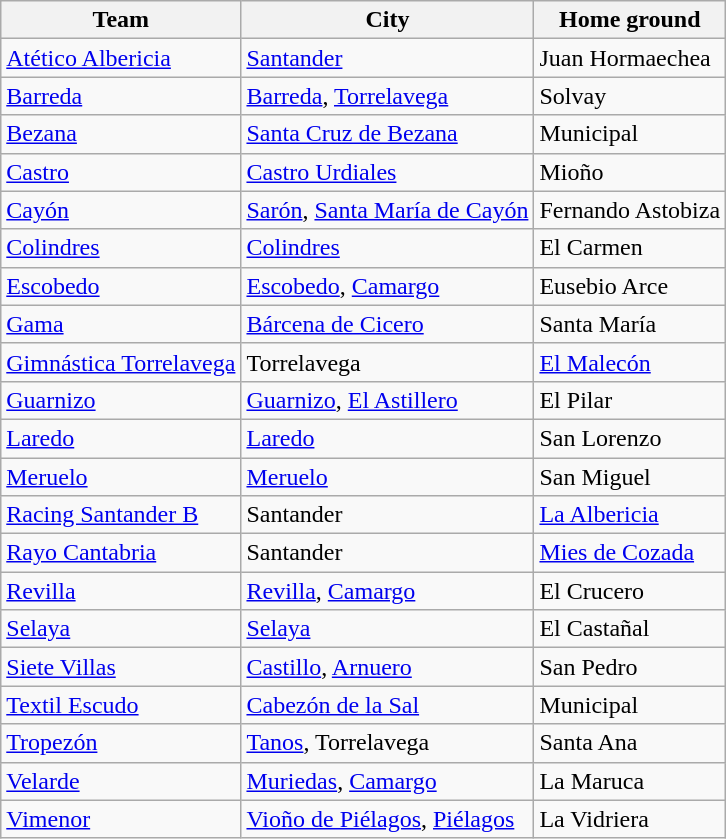<table class="wikitable sortable">
<tr>
<th>Team</th>
<th>City</th>
<th>Home ground</th>
</tr>
<tr>
<td><a href='#'>Atético Albericia</a></td>
<td><a href='#'>Santander</a></td>
<td>Juan Hormaechea</td>
</tr>
<tr>
<td><a href='#'>Barreda</a></td>
<td><a href='#'>Barreda</a>, <a href='#'>Torrelavega</a></td>
<td>Solvay</td>
</tr>
<tr>
<td><a href='#'>Bezana</a></td>
<td><a href='#'>Santa Cruz de Bezana</a></td>
<td>Municipal</td>
</tr>
<tr>
<td><a href='#'>Castro</a></td>
<td><a href='#'>Castro Urdiales</a></td>
<td>Mioño</td>
</tr>
<tr>
<td><a href='#'>Cayón</a></td>
<td><a href='#'>Sarón</a>, <a href='#'>Santa María de Cayón</a></td>
<td>Fernando Astobiza</td>
</tr>
<tr>
<td><a href='#'>Colindres</a></td>
<td><a href='#'>Colindres</a></td>
<td>El Carmen</td>
</tr>
<tr>
<td><a href='#'>Escobedo</a></td>
<td><a href='#'>Escobedo</a>, <a href='#'>Camargo</a></td>
<td>Eusebio Arce</td>
</tr>
<tr>
<td><a href='#'>Gama</a></td>
<td><a href='#'>Bárcena de Cicero</a></td>
<td>Santa María</td>
</tr>
<tr>
<td><a href='#'>Gimnástica Torrelavega</a></td>
<td>Torrelavega</td>
<td><a href='#'>El Malecón</a></td>
</tr>
<tr>
<td><a href='#'>Guarnizo</a></td>
<td><a href='#'>Guarnizo</a>, <a href='#'>El Astillero</a></td>
<td>El Pilar</td>
</tr>
<tr>
<td><a href='#'>Laredo</a></td>
<td><a href='#'>Laredo</a></td>
<td>San Lorenzo</td>
</tr>
<tr>
<td><a href='#'>Meruelo</a></td>
<td><a href='#'>Meruelo</a></td>
<td>San Miguel</td>
</tr>
<tr>
<td><a href='#'>Racing Santander B</a></td>
<td>Santander</td>
<td><a href='#'>La Albericia</a></td>
</tr>
<tr>
<td><a href='#'>Rayo Cantabria</a></td>
<td>Santander</td>
<td><a href='#'>Mies de Cozada</a></td>
</tr>
<tr>
<td><a href='#'>Revilla</a></td>
<td><a href='#'>Revilla</a>, <a href='#'>Camargo</a></td>
<td>El Crucero</td>
</tr>
<tr>
<td><a href='#'>Selaya</a></td>
<td><a href='#'>Selaya</a></td>
<td>El Castañal</td>
</tr>
<tr>
<td><a href='#'>Siete Villas</a></td>
<td><a href='#'>Castillo</a>, <a href='#'>Arnuero</a></td>
<td>San Pedro</td>
</tr>
<tr>
<td><a href='#'>Textil Escudo</a></td>
<td><a href='#'>Cabezón de la Sal</a></td>
<td>Municipal</td>
</tr>
<tr>
<td><a href='#'>Tropezón</a></td>
<td><a href='#'>Tanos</a>, Torrelavega</td>
<td>Santa Ana</td>
</tr>
<tr>
<td><a href='#'>Velarde</a></td>
<td><a href='#'>Muriedas</a>, <a href='#'>Camargo</a></td>
<td>La Maruca</td>
</tr>
<tr>
<td><a href='#'>Vimenor</a></td>
<td><a href='#'>Vioño de Piélagos</a>, <a href='#'>Piélagos</a></td>
<td>La Vidriera</td>
</tr>
</table>
